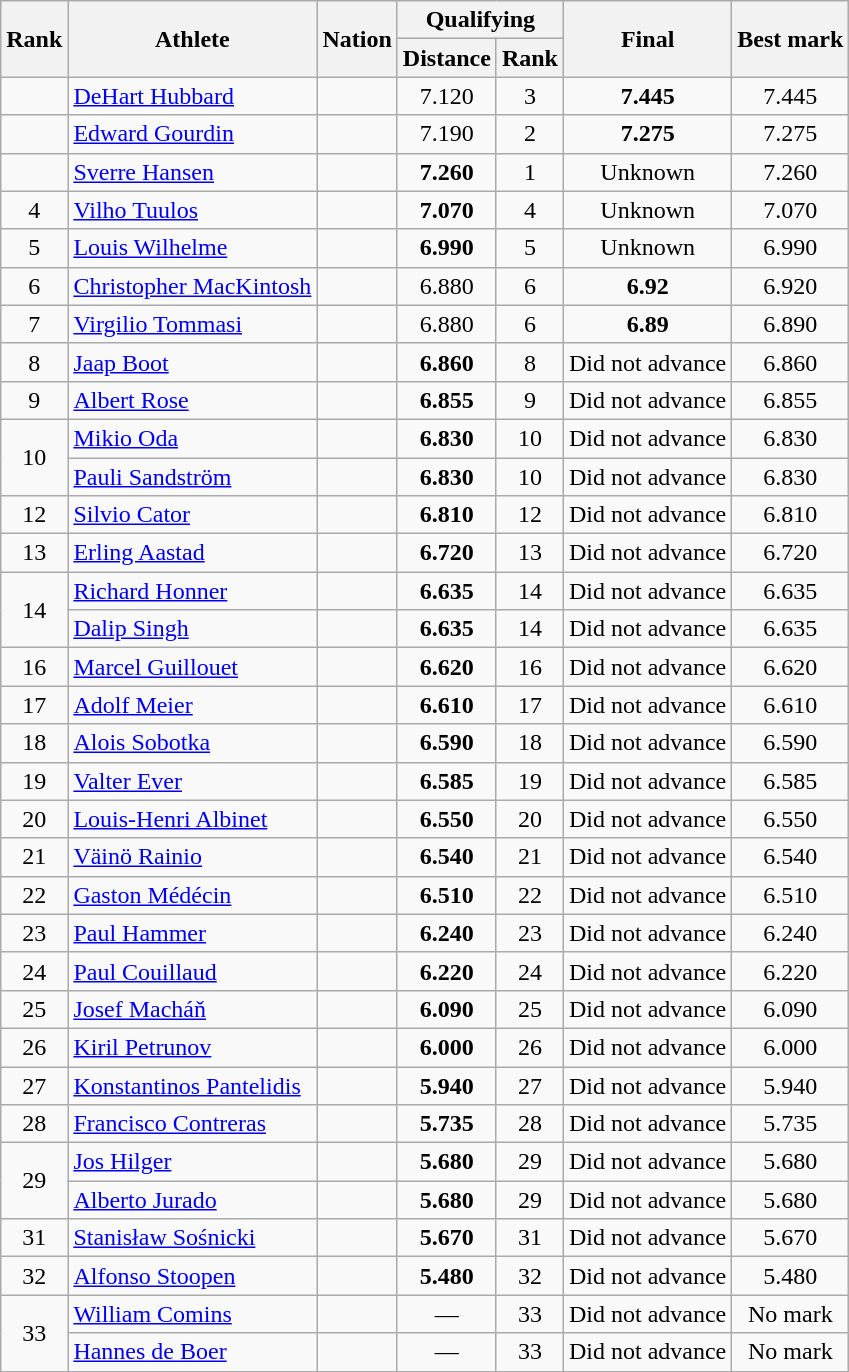<table class="wikitable sortable" style="text-align:center">
<tr>
<th rowspan=2>Rank</th>
<th rowspan=2>Athlete</th>
<th rowspan=2>Nation</th>
<th colspan=2>Qualifying</th>
<th rowspan=2>Final</th>
<th rowspan=2>Best mark</th>
</tr>
<tr>
<th>Distance</th>
<th>Rank</th>
</tr>
<tr>
<td></td>
<td align=left><a href='#'>DeHart Hubbard</a></td>
<td align=left></td>
<td>7.120</td>
<td>3</td>
<td><strong>7.445</strong></td>
<td>7.445</td>
</tr>
<tr>
<td></td>
<td align=left><a href='#'>Edward Gourdin</a></td>
<td align=left></td>
<td>7.190</td>
<td>2</td>
<td><strong>7.275</strong></td>
<td>7.275</td>
</tr>
<tr>
<td></td>
<td align=left><a href='#'>Sverre Hansen</a></td>
<td align=left></td>
<td><strong>7.260</strong></td>
<td>1</td>
<td data-sort-value=7.26>Unknown</td>
<td>7.260</td>
</tr>
<tr>
<td>4</td>
<td align=left><a href='#'>Vilho Tuulos</a></td>
<td align=left></td>
<td><strong>7.070</strong></td>
<td>4</td>
<td data-sort-value=7.07>Unknown</td>
<td>7.070</td>
</tr>
<tr>
<td>5</td>
<td align=left><a href='#'>Louis Wilhelme</a></td>
<td align=left></td>
<td><strong>6.990</strong></td>
<td>5</td>
<td data-sort-value=6.99>Unknown</td>
<td>6.990</td>
</tr>
<tr>
<td>6</td>
<td align=left><a href='#'>Christopher MacKintosh</a></td>
<td align=left></td>
<td>6.880</td>
<td>6</td>
<td><strong>6.92</strong></td>
<td>6.920</td>
</tr>
<tr>
<td>7</td>
<td align=left><a href='#'>Virgilio Tommasi</a></td>
<td align=left></td>
<td>6.880</td>
<td>6</td>
<td><strong>6.89</strong></td>
<td>6.890</td>
</tr>
<tr>
<td>8</td>
<td align=left><a href='#'>Jaap Boot</a></td>
<td align=left></td>
<td><strong>6.860</strong></td>
<td>8</td>
<td data-sort-value=1.00>Did not advance</td>
<td>6.860</td>
</tr>
<tr>
<td>9</td>
<td align=left><a href='#'>Albert Rose</a></td>
<td align=left></td>
<td><strong>6.855</strong></td>
<td>9</td>
<td data-sort-value=1.00>Did not advance</td>
<td>6.855</td>
</tr>
<tr>
<td rowspan=2>10</td>
<td align=left><a href='#'>Mikio Oda</a></td>
<td align=left></td>
<td><strong>6.830</strong></td>
<td>10</td>
<td data-sort-value=1.00>Did not advance</td>
<td>6.830</td>
</tr>
<tr>
<td align=left><a href='#'>Pauli Sandström</a></td>
<td align=left></td>
<td><strong>6.830</strong></td>
<td>10</td>
<td data-sort-value=1.00>Did not advance</td>
<td>6.830</td>
</tr>
<tr>
<td>12</td>
<td align=left><a href='#'>Silvio Cator</a></td>
<td align=left></td>
<td><strong>6.810</strong></td>
<td>12</td>
<td data-sort-value=1.00>Did not advance</td>
<td>6.810</td>
</tr>
<tr>
<td>13</td>
<td align=left><a href='#'>Erling Aastad</a></td>
<td align=left></td>
<td><strong>6.720</strong></td>
<td>13</td>
<td data-sort-value=1.00>Did not advance</td>
<td>6.720</td>
</tr>
<tr>
<td rowspan=2>14</td>
<td align=left><a href='#'>Richard Honner</a></td>
<td align=left></td>
<td><strong>6.635</strong></td>
<td>14</td>
<td data-sort-value=1.00>Did not advance</td>
<td>6.635</td>
</tr>
<tr>
<td align=left><a href='#'>Dalip Singh</a></td>
<td align=left></td>
<td><strong>6.635</strong></td>
<td>14</td>
<td data-sort-value=1.00>Did not advance</td>
<td>6.635</td>
</tr>
<tr>
<td>16</td>
<td align=left><a href='#'>Marcel Guillouet</a></td>
<td align=left></td>
<td><strong>6.620</strong></td>
<td>16</td>
<td data-sort-value=1.00>Did not advance</td>
<td>6.620</td>
</tr>
<tr>
<td>17</td>
<td align=left><a href='#'>Adolf Meier</a></td>
<td align=left></td>
<td><strong>6.610</strong></td>
<td>17</td>
<td data-sort-value=1.00>Did not advance</td>
<td>6.610</td>
</tr>
<tr>
<td>18</td>
<td align=left><a href='#'>Alois Sobotka</a></td>
<td align=left></td>
<td><strong>6.590</strong></td>
<td>18</td>
<td data-sort-value=1.00>Did not advance</td>
<td>6.590</td>
</tr>
<tr>
<td>19</td>
<td align=left><a href='#'>Valter Ever</a></td>
<td align=left></td>
<td><strong>6.585</strong></td>
<td>19</td>
<td data-sort-value=1.00>Did not advance</td>
<td>6.585</td>
</tr>
<tr>
<td>20</td>
<td align=left><a href='#'>Louis-Henri Albinet</a></td>
<td align=left></td>
<td><strong>6.550</strong></td>
<td>20</td>
<td data-sort-value=1.00>Did not advance</td>
<td>6.550</td>
</tr>
<tr>
<td>21</td>
<td align=left><a href='#'>Väinö Rainio</a></td>
<td align=left></td>
<td><strong>6.540</strong></td>
<td>21</td>
<td data-sort-value=1.00>Did not advance</td>
<td>6.540</td>
</tr>
<tr>
<td>22</td>
<td align=left><a href='#'>Gaston Médécin</a></td>
<td align=left></td>
<td><strong>6.510</strong></td>
<td>22</td>
<td data-sort-value=1.00>Did not advance</td>
<td>6.510</td>
</tr>
<tr>
<td>23</td>
<td align=left><a href='#'>Paul Hammer</a></td>
<td align=left></td>
<td><strong>6.240</strong></td>
<td>23</td>
<td data-sort-value=1.00>Did not advance</td>
<td>6.240</td>
</tr>
<tr>
<td>24</td>
<td align=left><a href='#'>Paul Couillaud</a></td>
<td align=left></td>
<td><strong>6.220</strong></td>
<td>24</td>
<td data-sort-value=1.00>Did not advance</td>
<td>6.220</td>
</tr>
<tr>
<td>25</td>
<td align=left><a href='#'>Josef Macháň</a></td>
<td align=left></td>
<td><strong>6.090</strong></td>
<td>25</td>
<td data-sort-value=1.00>Did not advance</td>
<td>6.090</td>
</tr>
<tr>
<td>26</td>
<td align=left><a href='#'>Kiril Petrunov</a></td>
<td align=left></td>
<td><strong>6.000</strong></td>
<td>26</td>
<td data-sort-value=1.00>Did not advance</td>
<td>6.000</td>
</tr>
<tr>
<td>27</td>
<td align=left><a href='#'>Konstantinos Pantelidis</a></td>
<td align=left></td>
<td><strong>5.940</strong></td>
<td>27</td>
<td data-sort-value=1.00>Did not advance</td>
<td>5.940</td>
</tr>
<tr>
<td>28</td>
<td align=left><a href='#'>Francisco Contreras</a></td>
<td align=left></td>
<td><strong>5.735</strong></td>
<td>28</td>
<td data-sort-value=1.00>Did not advance</td>
<td>5.735</td>
</tr>
<tr>
<td rowspan=2>29</td>
<td align=left><a href='#'>Jos Hilger</a></td>
<td align=left></td>
<td><strong>5.680</strong></td>
<td>29</td>
<td data-sort-value=1.00>Did not advance</td>
<td>5.680</td>
</tr>
<tr>
<td align=left><a href='#'>Alberto Jurado</a></td>
<td align=left></td>
<td><strong>5.680</strong></td>
<td>29</td>
<td data-sort-value=1.00>Did not advance</td>
<td>5.680</td>
</tr>
<tr>
<td>31</td>
<td align=left><a href='#'>Stanisław Sośnicki</a></td>
<td align=left></td>
<td><strong>5.670</strong></td>
<td>31</td>
<td data-sort-value=1.00>Did not advance</td>
<td>5.670</td>
</tr>
<tr>
<td>32</td>
<td align=left><a href='#'>Alfonso Stoopen</a></td>
<td align=left></td>
<td><strong>5.480</strong></td>
<td>32</td>
<td data-sort-value=1.00>Did not advance</td>
<td>5.480</td>
</tr>
<tr>
<td rowspan=2>33</td>
<td align=left><a href='#'>William Comins</a></td>
<td align=left></td>
<td>—</td>
<td>33</td>
<td data-sort-value=1.00>Did not advance</td>
<td>No mark</td>
</tr>
<tr>
<td align=left><a href='#'>Hannes de Boer</a></td>
<td align=left></td>
<td>—</td>
<td>33</td>
<td data-sort-value=1.00>Did not advance</td>
<td>No mark</td>
</tr>
</table>
